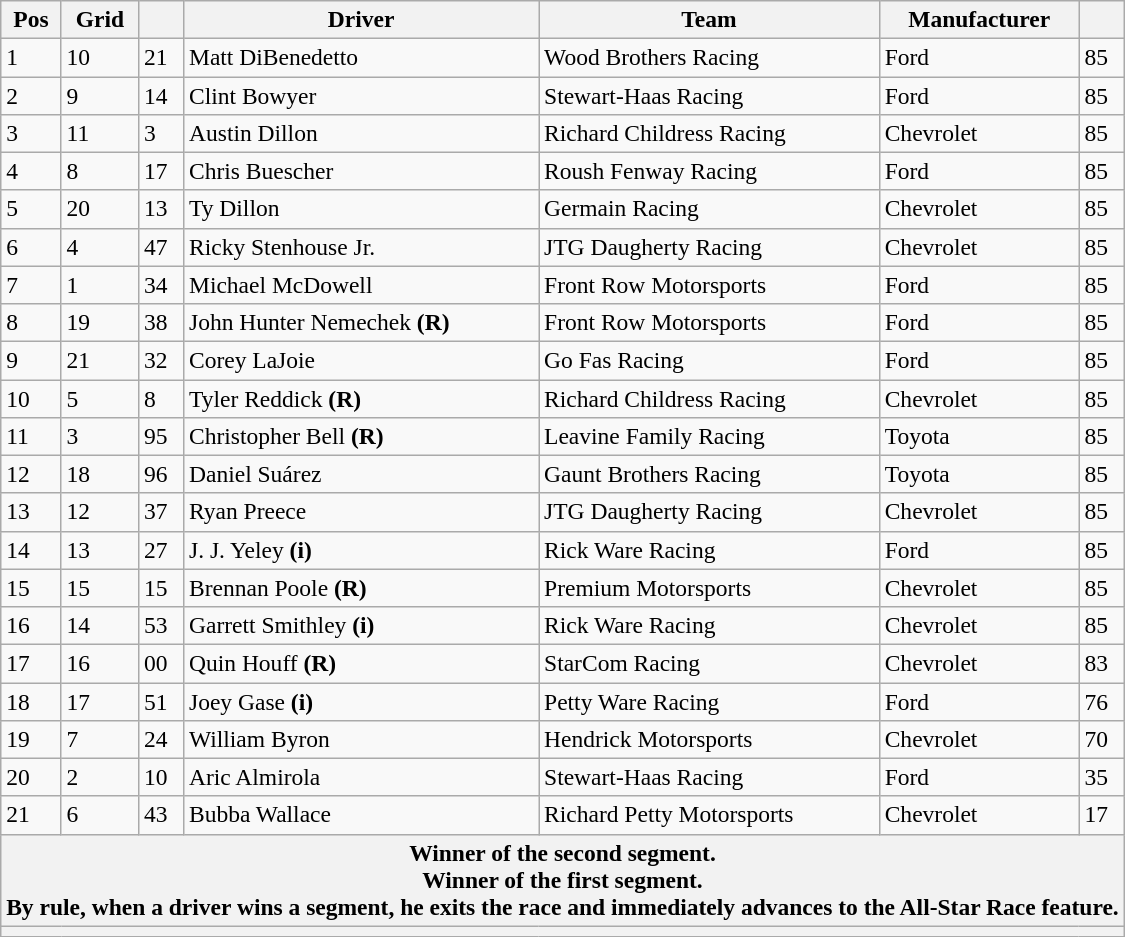<table class="wikitable" style="font-size:98%">
<tr>
<th>Pos</th>
<th>Grid</th>
<th></th>
<th>Driver</th>
<th>Team</th>
<th>Manufacturer</th>
<th></th>
</tr>
<tr>
<td>1</td>
<td>10</td>
<td>21</td>
<td>Matt DiBenedetto</td>
<td>Wood Brothers Racing</td>
<td>Ford</td>
<td>85</td>
</tr>
<tr>
<td>2</td>
<td>9</td>
<td>14</td>
<td>Clint Bowyer</td>
<td>Stewart-Haas Racing</td>
<td>Ford</td>
<td>85</td>
</tr>
<tr>
<td>3</td>
<td>11</td>
<td>3</td>
<td>Austin Dillon</td>
<td>Richard Childress Racing</td>
<td>Chevrolet</td>
<td>85</td>
</tr>
<tr>
<td>4</td>
<td>8</td>
<td>17</td>
<td>Chris Buescher</td>
<td>Roush Fenway Racing</td>
<td>Ford</td>
<td>85</td>
</tr>
<tr>
<td>5</td>
<td>20</td>
<td>13</td>
<td>Ty Dillon</td>
<td>Germain Racing</td>
<td>Chevrolet</td>
<td>85</td>
</tr>
<tr>
<td>6</td>
<td>4</td>
<td>47</td>
<td>Ricky Stenhouse Jr.</td>
<td>JTG Daugherty Racing</td>
<td>Chevrolet</td>
<td>85</td>
</tr>
<tr>
<td>7</td>
<td>1</td>
<td>34</td>
<td>Michael McDowell</td>
<td>Front Row Motorsports</td>
<td>Ford</td>
<td>85</td>
</tr>
<tr>
<td>8</td>
<td>19</td>
<td>38</td>
<td>John Hunter Nemechek <strong>(R)</strong></td>
<td>Front Row Motorsports</td>
<td>Ford</td>
<td>85</td>
</tr>
<tr>
<td>9</td>
<td>21</td>
<td>32</td>
<td>Corey LaJoie</td>
<td>Go Fas Racing</td>
<td>Ford</td>
<td>85</td>
</tr>
<tr>
<td>10</td>
<td>5</td>
<td>8</td>
<td>Tyler Reddick <strong>(R)</strong></td>
<td>Richard Childress Racing</td>
<td>Chevrolet</td>
<td>85</td>
</tr>
<tr>
<td>11</td>
<td>3</td>
<td>95</td>
<td>Christopher Bell <strong>(R)</strong></td>
<td>Leavine Family Racing</td>
<td>Toyota</td>
<td>85</td>
</tr>
<tr>
<td>12</td>
<td>18</td>
<td>96</td>
<td>Daniel Suárez</td>
<td>Gaunt Brothers Racing</td>
<td>Toyota</td>
<td>85</td>
</tr>
<tr>
<td>13</td>
<td>12</td>
<td>37</td>
<td>Ryan Preece</td>
<td>JTG Daugherty Racing</td>
<td>Chevrolet</td>
<td>85</td>
</tr>
<tr>
<td>14</td>
<td>13</td>
<td>27</td>
<td>J. J. Yeley <strong>(i)</strong></td>
<td>Rick Ware Racing</td>
<td>Ford</td>
<td>85</td>
</tr>
<tr>
<td>15</td>
<td>15</td>
<td>15</td>
<td>Brennan Poole <strong>(R)</strong></td>
<td>Premium Motorsports</td>
<td>Chevrolet</td>
<td>85</td>
</tr>
<tr>
<td>16</td>
<td>14</td>
<td>53</td>
<td>Garrett Smithley <strong>(i)</strong></td>
<td>Rick Ware Racing</td>
<td>Chevrolet</td>
<td>85</td>
</tr>
<tr>
<td>17</td>
<td>16</td>
<td>00</td>
<td>Quin Houff <strong>(R)</strong></td>
<td>StarCom Racing</td>
<td>Chevrolet</td>
<td>83</td>
</tr>
<tr>
<td>18</td>
<td>17</td>
<td>51</td>
<td>Joey Gase <strong>(i)</strong></td>
<td>Petty Ware Racing</td>
<td>Ford</td>
<td>76</td>
</tr>
<tr>
<td>19</td>
<td>7</td>
<td>24</td>
<td>William Byron</td>
<td>Hendrick Motorsports</td>
<td>Chevrolet</td>
<td>70 </td>
</tr>
<tr>
<td>20</td>
<td>2</td>
<td>10</td>
<td>Aric Almirola</td>
<td>Stewart-Haas Racing</td>
<td>Ford</td>
<td>35 </td>
</tr>
<tr>
<td>21</td>
<td>6</td>
<td>43</td>
<td>Bubba Wallace</td>
<td>Richard Petty Motorsports</td>
<td>Chevrolet</td>
<td>17</td>
</tr>
<tr>
<th colspan="7"> Winner of the second segment.<br> Winner of the first segment. <br> By rule, when a driver wins a segment, he exits the race and immediately advances to the All-Star Race feature.</th>
</tr>
<tr>
<th colspan="7"></th>
</tr>
</table>
